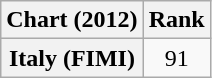<table class="wikitable plainrowheaders" border="1">
<tr>
<th scope="col">Chart (2012)</th>
<th scope="col">Rank</th>
</tr>
<tr>
<th scope="row">Italy (FIMI)</th>
<td style="text-align:center;">91</td>
</tr>
</table>
